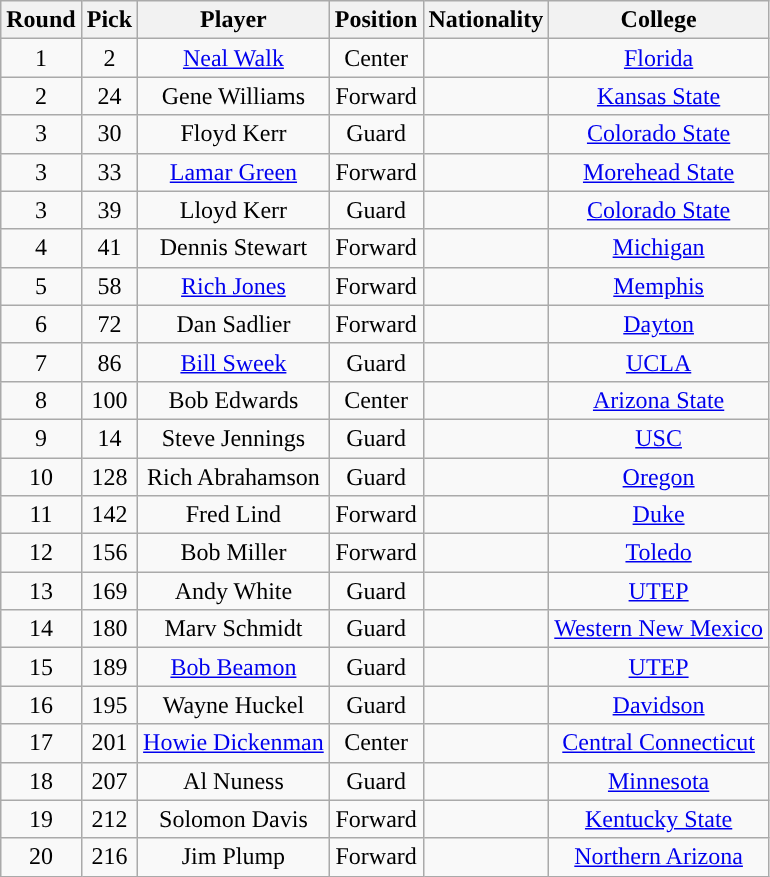<table class="wikitable sortable sortable">
<tr>
<th>Round</th>
<th>Pick</th>
<th>Player</th>
<th>Position</th>
<th>Nationality</th>
<th>College</th>
</tr>
<tr style="text-align: center">
<td>1</td>
<td>2</td>
<td><a href='#'>Neal Walk</a></td>
<td>Center</td>
<td></td>
<td><a href='#'>Florida</a></td>
</tr>
<tr style="text-align: center">
<td>2</td>
<td>24</td>
<td>Gene Williams</td>
<td>Forward</td>
<td></td>
<td><a href='#'>Kansas State</a></td>
</tr>
<tr style="text-align: center">
<td>3</td>
<td>30</td>
<td>Floyd Kerr</td>
<td>Guard</td>
<td></td>
<td><a href='#'>Colorado State</a></td>
</tr>
<tr style="text-align: center">
<td>3</td>
<td>33</td>
<td><a href='#'>Lamar Green</a></td>
<td>Forward</td>
<td></td>
<td><a href='#'>Morehead State</a></td>
</tr>
<tr style="text-align: center">
<td>3</td>
<td>39</td>
<td>Lloyd Kerr</td>
<td>Guard</td>
<td></td>
<td><a href='#'>Colorado State</a></td>
</tr>
<tr style="text-align: center">
<td>4</td>
<td>41</td>
<td>Dennis Stewart</td>
<td>Forward</td>
<td></td>
<td><a href='#'>Michigan</a></td>
</tr>
<tr style="text-align: center">
<td>5</td>
<td>58</td>
<td><a href='#'>Rich Jones</a></td>
<td>Forward</td>
<td></td>
<td><a href='#'>Memphis</a></td>
</tr>
<tr style="text-align: center">
<td>6</td>
<td>72</td>
<td>Dan Sadlier</td>
<td>Forward</td>
<td></td>
<td><a href='#'>Dayton</a></td>
</tr>
<tr style="text-align: center">
<td>7</td>
<td>86</td>
<td><a href='#'>Bill Sweek</a></td>
<td>Guard</td>
<td></td>
<td><a href='#'>UCLA</a></td>
</tr>
<tr style="text-align: center">
<td>8</td>
<td>100</td>
<td>Bob Edwards</td>
<td>Center</td>
<td></td>
<td><a href='#'>Arizona State</a></td>
</tr>
<tr style="text-align: center">
<td>9</td>
<td>14</td>
<td>Steve Jennings</td>
<td>Guard</td>
<td></td>
<td><a href='#'>USC</a></td>
</tr>
<tr style="text-align: center">
<td>10</td>
<td>128</td>
<td>Rich Abrahamson</td>
<td>Guard</td>
<td></td>
<td><a href='#'>Oregon</a></td>
</tr>
<tr style="text-align: center">
<td>11</td>
<td>142</td>
<td>Fred Lind</td>
<td>Forward</td>
<td></td>
<td><a href='#'>Duke</a></td>
</tr>
<tr style="text-align: center">
<td>12</td>
<td>156</td>
<td>Bob Miller</td>
<td>Forward</td>
<td></td>
<td><a href='#'>Toledo</a></td>
</tr>
<tr style="text-align: center">
<td>13</td>
<td>169</td>
<td>Andy White</td>
<td>Guard</td>
<td></td>
<td><a href='#'>UTEP</a></td>
</tr>
<tr style="text-align: center">
<td>14</td>
<td>180</td>
<td>Marv Schmidt</td>
<td>Guard</td>
<td></td>
<td><a href='#'>Western New Mexico</a></td>
</tr>
<tr style="text-align: center">
<td>15</td>
<td>189</td>
<td><a href='#'>Bob Beamon</a></td>
<td>Guard</td>
<td></td>
<td><a href='#'>UTEP</a></td>
</tr>
<tr style="text-align: center">
<td>16</td>
<td>195</td>
<td>Wayne Huckel</td>
<td>Guard</td>
<td></td>
<td><a href='#'>Davidson</a></td>
</tr>
<tr style="text-align: center">
<td>17</td>
<td>201</td>
<td><a href='#'>Howie Dickenman</a></td>
<td>Center</td>
<td></td>
<td><a href='#'>Central Connecticut</a></td>
</tr>
<tr style="text-align: center">
<td>18</td>
<td>207</td>
<td>Al Nuness</td>
<td>Guard</td>
<td></td>
<td><a href='#'>Minnesota</a></td>
</tr>
<tr style="text-align: center">
<td>19</td>
<td>212</td>
<td>Solomon Davis</td>
<td>Forward</td>
<td></td>
<td><a href='#'>Kentucky State</a></td>
</tr>
<tr style="text-align: center">
<td>20</td>
<td>216</td>
<td>Jim Plump</td>
<td>Forward</td>
<td></td>
<td><a href='#'>Northern Arizona</a></td>
</tr>
</table>
